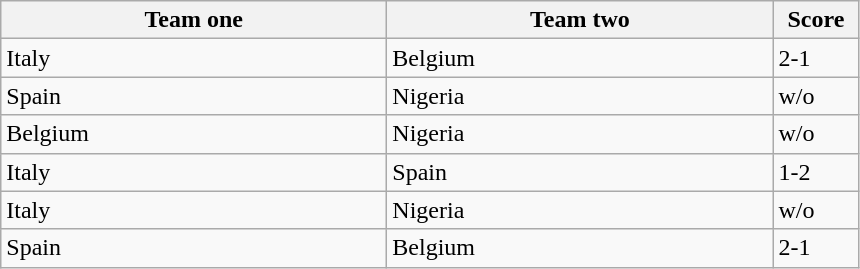<table class="wikitable">
<tr>
<th width=250>Team one</th>
<th width=250>Team two</th>
<th width=50>Score</th>
</tr>
<tr>
<td> Italy</td>
<td> Belgium</td>
<td>2-1</td>
</tr>
<tr>
<td> Spain</td>
<td> Nigeria</td>
<td>w/o</td>
</tr>
<tr>
<td> Belgium</td>
<td> Nigeria</td>
<td>w/o</td>
</tr>
<tr>
<td> Italy</td>
<td> Spain</td>
<td>1-2</td>
</tr>
<tr>
<td> Italy</td>
<td> Nigeria</td>
<td>w/o</td>
</tr>
<tr>
<td> Spain</td>
<td> Belgium</td>
<td>2-1</td>
</tr>
</table>
